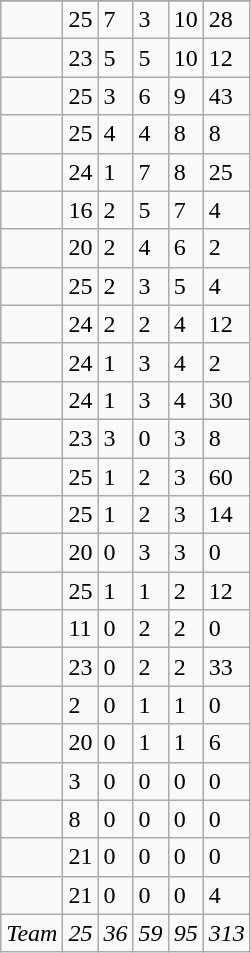<table class="wikitable sortable">
<tr>
</tr>
<tr>
<td></td>
<td>25</td>
<td>7</td>
<td>3</td>
<td>10</td>
<td>28</td>
</tr>
<tr>
<td></td>
<td>23</td>
<td>5</td>
<td>5</td>
<td>10</td>
<td>12</td>
</tr>
<tr>
<td></td>
<td>25</td>
<td>3</td>
<td>6</td>
<td>9</td>
<td>43</td>
</tr>
<tr>
<td></td>
<td>25</td>
<td>4</td>
<td>4</td>
<td>8</td>
<td>8</td>
</tr>
<tr>
<td></td>
<td>24</td>
<td>1</td>
<td>7</td>
<td>8</td>
<td>25</td>
</tr>
<tr>
<td></td>
<td>16</td>
<td>2</td>
<td>5</td>
<td>7</td>
<td>4</td>
</tr>
<tr>
<td></td>
<td>20</td>
<td>2</td>
<td>4</td>
<td>6</td>
<td>2</td>
</tr>
<tr>
<td></td>
<td>25</td>
<td>2</td>
<td>3</td>
<td>5</td>
<td>4</td>
</tr>
<tr>
<td></td>
<td>24</td>
<td>2</td>
<td>2</td>
<td>4</td>
<td>12</td>
</tr>
<tr>
<td></td>
<td>24</td>
<td>1</td>
<td>3</td>
<td>4</td>
<td>2</td>
</tr>
<tr>
<td></td>
<td>24</td>
<td>1</td>
<td>3</td>
<td>4</td>
<td>30</td>
</tr>
<tr>
<td></td>
<td>23</td>
<td>3</td>
<td>0</td>
<td>3</td>
<td>8</td>
</tr>
<tr>
<td></td>
<td>25</td>
<td>1</td>
<td>2</td>
<td>3</td>
<td>60</td>
</tr>
<tr>
<td></td>
<td>25</td>
<td>1</td>
<td>2</td>
<td>3</td>
<td>14</td>
</tr>
<tr>
<td></td>
<td>20</td>
<td>0</td>
<td>3</td>
<td>3</td>
<td>0</td>
</tr>
<tr>
<td></td>
<td>25</td>
<td>1</td>
<td>1</td>
<td>2</td>
<td>12</td>
</tr>
<tr>
<td></td>
<td>11</td>
<td>0</td>
<td>2</td>
<td>2</td>
<td>0</td>
</tr>
<tr>
<td></td>
<td>23</td>
<td>0</td>
<td>2</td>
<td>2</td>
<td>33</td>
</tr>
<tr>
<td></td>
<td>2</td>
<td>0</td>
<td>1</td>
<td>1</td>
<td>0</td>
</tr>
<tr>
<td></td>
<td>20</td>
<td>0</td>
<td>1</td>
<td>1</td>
<td>6</td>
</tr>
<tr>
<td></td>
<td>3</td>
<td>0</td>
<td>0</td>
<td>0</td>
<td>0</td>
</tr>
<tr>
<td></td>
<td>8</td>
<td>0</td>
<td>0</td>
<td>0</td>
<td>0</td>
</tr>
<tr>
<td></td>
<td>21</td>
<td>0</td>
<td>0</td>
<td>0</td>
<td>0</td>
</tr>
<tr>
<td></td>
<td>21</td>
<td>0</td>
<td>0</td>
<td>0</td>
<td>4</td>
</tr>
<tr class="sortbottom">
<td><em>Team</em></td>
<td><em>25</em></td>
<td><em>36</em></td>
<td><em>59</em></td>
<td><em>95</em></td>
<td><em>313</em></td>
</tr>
</table>
